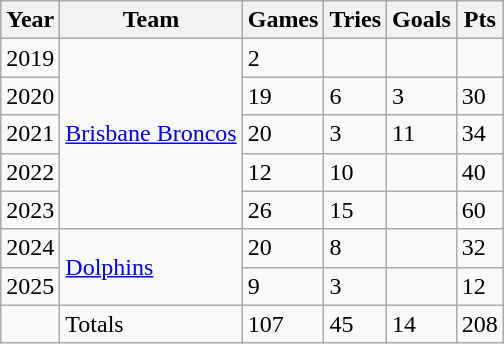<table class="wikitable">
<tr>
<th>Year</th>
<th>Team</th>
<th>Games</th>
<th>Tries</th>
<th>Goals</th>
<th>Pts</th>
</tr>
<tr>
<td>2019</td>
<td rowspan="5"> <a href='#'>Brisbane Broncos</a></td>
<td>2</td>
<td></td>
<td></td>
<td></td>
</tr>
<tr>
<td>2020</td>
<td>19</td>
<td>6</td>
<td>3</td>
<td>30</td>
</tr>
<tr>
<td>2021</td>
<td>20</td>
<td>3</td>
<td>11</td>
<td>34</td>
</tr>
<tr>
<td>2022</td>
<td>12</td>
<td>10</td>
<td></td>
<td>40</td>
</tr>
<tr>
<td>2023</td>
<td>26</td>
<td>15</td>
<td></td>
<td>60</td>
</tr>
<tr>
<td>2024</td>
<td rowspan="2"> <a href='#'>Dolphins</a></td>
<td>20</td>
<td>8</td>
<td></td>
<td>32</td>
</tr>
<tr>
<td>2025</td>
<td>9</td>
<td>3</td>
<td></td>
<td>12</td>
</tr>
<tr>
<td></td>
<td>Totals</td>
<td>107</td>
<td>45</td>
<td>14</td>
<td>208</td>
</tr>
</table>
